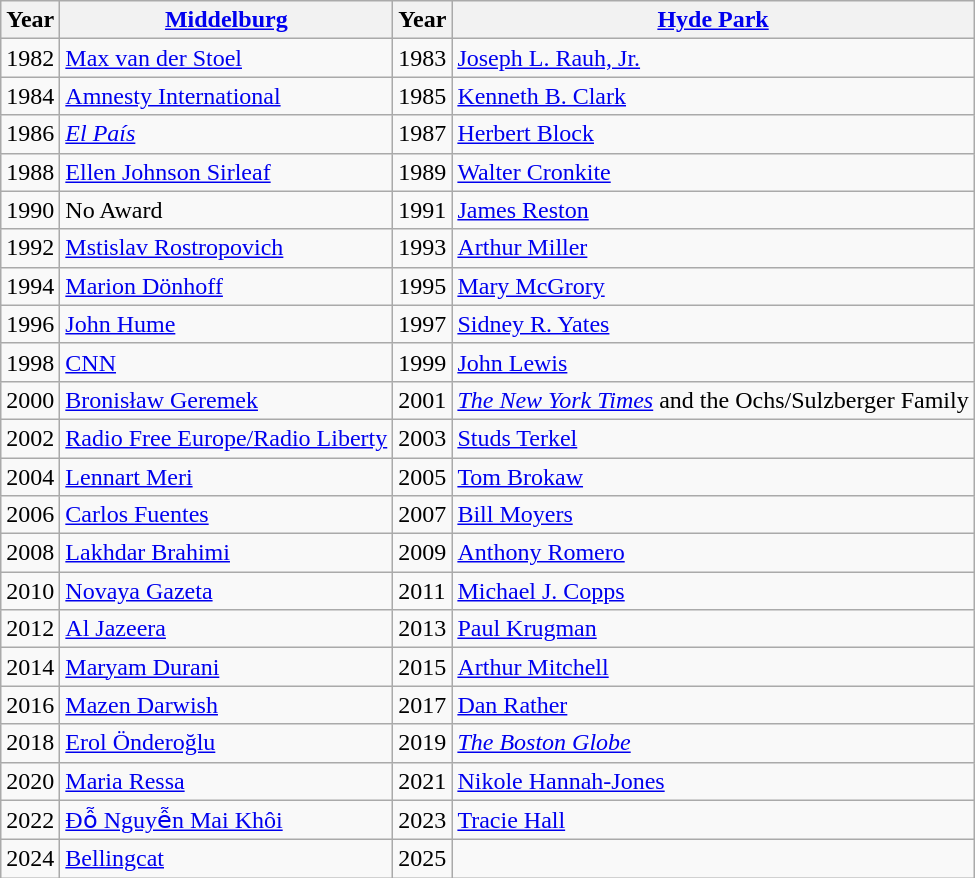<table class="wikitable">
<tr>
<th>Year</th>
<th><a href='#'>Middelburg</a></th>
<th>Year</th>
<th><a href='#'>Hyde Park</a></th>
</tr>
<tr>
<td>1982</td>
<td><a href='#'>Max van der Stoel</a></td>
<td>1983</td>
<td><a href='#'>Joseph L. Rauh, Jr.</a></td>
</tr>
<tr>
<td>1984</td>
<td><a href='#'>Amnesty International</a></td>
<td>1985</td>
<td><a href='#'>Kenneth B. Clark</a></td>
</tr>
<tr>
<td>1986</td>
<td><em><a href='#'>El País</a></em></td>
<td>1987</td>
<td><a href='#'>Herbert Block</a></td>
</tr>
<tr>
<td>1988</td>
<td><a href='#'>Ellen Johnson Sirleaf</a></td>
<td>1989</td>
<td><a href='#'>Walter Cronkite</a></td>
</tr>
<tr>
<td>1990</td>
<td>No Award</td>
<td>1991</td>
<td><a href='#'>James Reston</a></td>
</tr>
<tr>
<td>1992</td>
<td><a href='#'>Mstislav Rostropovich</a></td>
<td>1993</td>
<td><a href='#'>Arthur Miller</a></td>
</tr>
<tr>
<td>1994</td>
<td><a href='#'>Marion Dönhoff</a></td>
<td>1995</td>
<td><a href='#'>Mary McGrory</a></td>
</tr>
<tr>
<td>1996</td>
<td><a href='#'>John Hume</a></td>
<td>1997</td>
<td><a href='#'>Sidney R. Yates</a></td>
</tr>
<tr>
<td>1998</td>
<td><a href='#'>CNN</a></td>
<td>1999</td>
<td><a href='#'>John Lewis</a></td>
</tr>
<tr>
<td>2000</td>
<td><a href='#'>Bronisław Geremek</a></td>
<td>2001</td>
<td><em><a href='#'>The New York Times</a></em> and the Ochs/Sulzberger Family</td>
</tr>
<tr>
<td>2002</td>
<td><a href='#'>Radio Free Europe/Radio Liberty</a></td>
<td>2003</td>
<td><a href='#'>Studs Terkel</a></td>
</tr>
<tr>
<td>2004</td>
<td><a href='#'>Lennart Meri</a></td>
<td>2005</td>
<td><a href='#'>Tom Brokaw</a></td>
</tr>
<tr>
<td>2006</td>
<td><a href='#'>Carlos Fuentes</a></td>
<td>2007</td>
<td><a href='#'>Bill Moyers</a></td>
</tr>
<tr>
<td>2008</td>
<td><a href='#'>Lakhdar Brahimi</a></td>
<td>2009</td>
<td><a href='#'>Anthony Romero</a></td>
</tr>
<tr>
<td>2010</td>
<td><a href='#'>Novaya Gazeta</a></td>
<td>2011</td>
<td><a href='#'>Michael J. Copps</a></td>
</tr>
<tr>
<td>2012</td>
<td><a href='#'>Al Jazeera</a></td>
<td>2013</td>
<td><a href='#'>Paul Krugman</a></td>
</tr>
<tr>
<td>2014</td>
<td><a href='#'>Maryam Durani</a></td>
<td>2015</td>
<td><a href='#'>Arthur Mitchell</a></td>
</tr>
<tr>
<td>2016</td>
<td><a href='#'>Mazen Darwish</a></td>
<td>2017</td>
<td><a href='#'>Dan Rather</a></td>
</tr>
<tr>
<td>2018</td>
<td><a href='#'>Erol Önderoğlu</a></td>
<td>2019</td>
<td><em><a href='#'>The Boston Globe</a></em></td>
</tr>
<tr>
<td>2020</td>
<td><a href='#'>Maria Ressa</a></td>
<td>2021</td>
<td><a href='#'>Nikole Hannah-Jones</a></td>
</tr>
<tr>
<td>2022</td>
<td><a href='#'>Đỗ Nguyễn Mai Khôi</a></td>
<td>2023</td>
<td><a href='#'>Tracie Hall</a></td>
</tr>
<tr>
<td>2024</td>
<td><a href='#'>Bellingcat</a></td>
<td>2025</td>
<td></td>
</tr>
</table>
